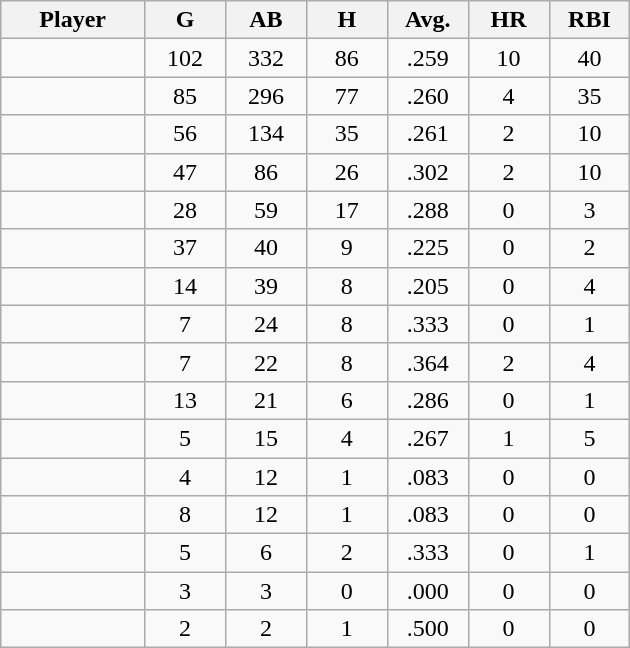<table class="wikitable sortable">
<tr>
<th bgcolor="#DDDDFF" width="16%">Player</th>
<th bgcolor="#DDDDFF" width="9%">G</th>
<th bgcolor="#DDDDFF" width="9%">AB</th>
<th bgcolor="#DDDDFF" width="9%">H</th>
<th bgcolor="#DDDDFF" width="9%">Avg.</th>
<th bgcolor="#DDDDFF" width="9%">HR</th>
<th bgcolor="#DDDDFF" width="9%">RBI</th>
</tr>
<tr align="center">
<td></td>
<td>102</td>
<td>332</td>
<td>86</td>
<td>.259</td>
<td>10</td>
<td>40</td>
</tr>
<tr align="center">
<td></td>
<td>85</td>
<td>296</td>
<td>77</td>
<td>.260</td>
<td>4</td>
<td>35</td>
</tr>
<tr align="center">
<td></td>
<td>56</td>
<td>134</td>
<td>35</td>
<td>.261</td>
<td>2</td>
<td>10</td>
</tr>
<tr align="center">
<td></td>
<td>47</td>
<td>86</td>
<td>26</td>
<td>.302</td>
<td>2</td>
<td>10</td>
</tr>
<tr align="center">
<td></td>
<td>28</td>
<td>59</td>
<td>17</td>
<td>.288</td>
<td>0</td>
<td>3</td>
</tr>
<tr align="center">
<td></td>
<td>37</td>
<td>40</td>
<td>9</td>
<td>.225</td>
<td>0</td>
<td>2</td>
</tr>
<tr align="center">
<td></td>
<td>14</td>
<td>39</td>
<td>8</td>
<td>.205</td>
<td>0</td>
<td>4</td>
</tr>
<tr align="center">
<td></td>
<td>7</td>
<td>24</td>
<td>8</td>
<td>.333</td>
<td>0</td>
<td>1</td>
</tr>
<tr align="center">
<td></td>
<td>7</td>
<td>22</td>
<td>8</td>
<td>.364</td>
<td>2</td>
<td>4</td>
</tr>
<tr align="center">
<td></td>
<td>13</td>
<td>21</td>
<td>6</td>
<td>.286</td>
<td>0</td>
<td>1</td>
</tr>
<tr align="center">
<td></td>
<td>5</td>
<td>15</td>
<td>4</td>
<td>.267</td>
<td>1</td>
<td>5</td>
</tr>
<tr align="center">
<td></td>
<td>4</td>
<td>12</td>
<td>1</td>
<td>.083</td>
<td>0</td>
<td>0</td>
</tr>
<tr align="center">
<td></td>
<td>8</td>
<td>12</td>
<td>1</td>
<td>.083</td>
<td>0</td>
<td>0</td>
</tr>
<tr align="center">
<td></td>
<td>5</td>
<td>6</td>
<td>2</td>
<td>.333</td>
<td>0</td>
<td>1</td>
</tr>
<tr align="center">
<td></td>
<td>3</td>
<td>3</td>
<td>0</td>
<td>.000</td>
<td>0</td>
<td>0</td>
</tr>
<tr align="center">
<td></td>
<td>2</td>
<td>2</td>
<td>1</td>
<td>.500</td>
<td>0</td>
<td>0</td>
</tr>
</table>
